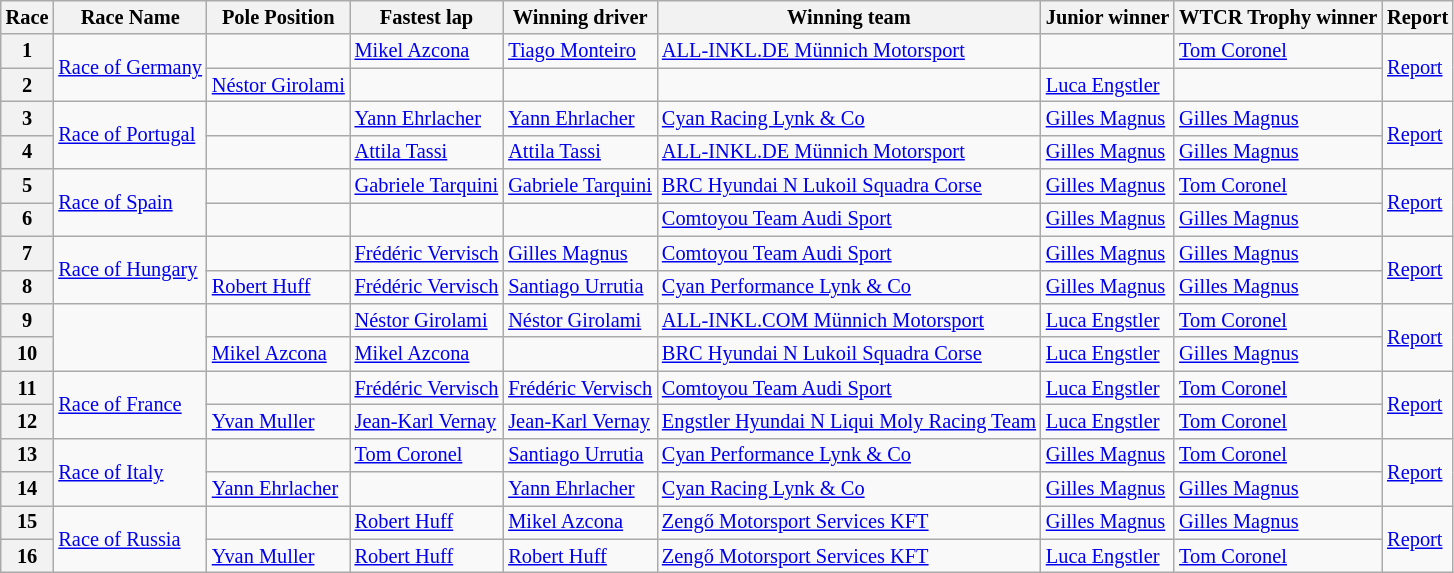<table class="wikitable" style="font-size:85%">
<tr>
<th>Race</th>
<th>Race Name</th>
<th>Pole Position</th>
<th>Fastest lap</th>
<th>Winning driver</th>
<th>Winning team</th>
<th>Junior winner</th>
<th nowrap>WTCR Trophy winner</th>
<th>Report</th>
</tr>
<tr>
<th>1</th>
<td rowspan=2> <a href='#'>Race of Germany</a></td>
<td></td>
<td> <a href='#'>Mikel Azcona</a></td>
<td> <a href='#'>Tiago Monteiro</a></td>
<td> <a href='#'>ALL-INKL.DE Münnich Motorsport</a></td>
<td></td>
<td> <a href='#'>Tom Coronel</a></td>
<td rowspan=2><a href='#'>Report</a></td>
</tr>
<tr>
<th>2</th>
<td> <a href='#'>Néstor Girolami</a></td>
<td></td>
<td></td>
<td></td>
<td> <a href='#'>Luca Engstler</a></td>
<td></td>
</tr>
<tr>
<th>3</th>
<td rowspan=2> <a href='#'>Race of Portugal</a></td>
<td></td>
<td> <a href='#'>Yann Ehrlacher</a></td>
<td> <a href='#'>Yann Ehrlacher</a></td>
<td> <a href='#'>Cyan Racing Lynk & Co</a></td>
<td> <a href='#'>Gilles Magnus</a></td>
<td> <a href='#'>Gilles Magnus</a></td>
<td rowspan=2><a href='#'>Report</a></td>
</tr>
<tr>
<th>4</th>
<td></td>
<td> <a href='#'>Attila Tassi</a></td>
<td> <a href='#'>Attila Tassi</a></td>
<td> <a href='#'>ALL-INKL.DE Münnich Motorsport</a></td>
<td> <a href='#'>Gilles Magnus</a></td>
<td> <a href='#'>Gilles Magnus</a></td>
</tr>
<tr>
<th>5</th>
<td rowspan=2> <a href='#'>Race of Spain</a></td>
<td></td>
<td> <a href='#'>Gabriele Tarquini</a></td>
<td> <a href='#'>Gabriele Tarquini</a></td>
<td> <a href='#'>BRC Hyundai N Lukoil Squadra Corse</a></td>
<td> <a href='#'>Gilles Magnus</a></td>
<td> <a href='#'>Tom Coronel</a></td>
<td rowspan=2><a href='#'>Report</a></td>
</tr>
<tr>
<th>6</th>
<td></td>
<td></td>
<td></td>
<td> <a href='#'>Comtoyou Team Audi Sport</a></td>
<td> <a href='#'>Gilles Magnus</a></td>
<td> <a href='#'>Gilles Magnus</a></td>
</tr>
<tr>
<th>7</th>
<td rowspan=2> <a href='#'>Race of Hungary</a></td>
<td></td>
<td> <a href='#'>Frédéric Vervisch</a></td>
<td> <a href='#'>Gilles Magnus</a></td>
<td> <a href='#'>Comtoyou Team Audi Sport</a></td>
<td> <a href='#'>Gilles Magnus</a></td>
<td> <a href='#'>Gilles Magnus</a></td>
<td rowspan=2><a href='#'>Report</a></td>
</tr>
<tr>
<th>8</th>
<td> <a href='#'>Robert Huff</a></td>
<td> <a href='#'>Frédéric Vervisch</a></td>
<td> <a href='#'>Santiago Urrutia</a></td>
<td> <a href='#'>Cyan Performance Lynk & Co</a></td>
<td> <a href='#'>Gilles Magnus</a></td>
<td> <a href='#'>Gilles Magnus</a></td>
</tr>
<tr>
<th>9</th>
<td rowspan=2></td>
<td></td>
<td> <a href='#'>Néstor Girolami</a></td>
<td> <a href='#'>Néstor Girolami</a></td>
<td> <a href='#'>ALL-INKL.COM Münnich Motorsport</a></td>
<td> <a href='#'>Luca Engstler</a></td>
<td> <a href='#'>Tom Coronel</a></td>
<td rowspan=2><a href='#'>Report</a></td>
</tr>
<tr>
<th>10</th>
<td> <a href='#'>Mikel Azcona</a></td>
<td> <a href='#'>Mikel Azcona</a></td>
<td></td>
<td> <a href='#'>BRC Hyundai N Lukoil Squadra Corse</a></td>
<td> <a href='#'>Luca Engstler</a></td>
<td> <a href='#'>Gilles Magnus</a></td>
</tr>
<tr>
<th>11</th>
<td rowspan=2> <a href='#'>Race of France</a></td>
<td></td>
<td> <a href='#'>Frédéric Vervisch</a></td>
<td> <a href='#'>Frédéric Vervisch</a></td>
<td> <a href='#'>Comtoyou Team Audi Sport</a></td>
<td> <a href='#'>Luca Engstler</a></td>
<td> <a href='#'>Tom Coronel</a></td>
<td rowspan=2><a href='#'>Report</a></td>
</tr>
<tr>
<th>12</th>
<td> <a href='#'>Yvan Muller</a></td>
<td> <a href='#'>Jean-Karl Vernay</a></td>
<td> <a href='#'>Jean-Karl Vernay</a></td>
<td> <a href='#'>Engstler Hyundai N Liqui Moly Racing Team</a></td>
<td> <a href='#'>Luca Engstler</a></td>
<td> <a href='#'>Tom Coronel</a></td>
</tr>
<tr>
<th>13</th>
<td rowspan=2> <a href='#'>Race of Italy</a></td>
<td></td>
<td> <a href='#'>Tom Coronel</a></td>
<td> <a href='#'>Santiago Urrutia</a></td>
<td> <a href='#'>Cyan Performance Lynk & Co</a></td>
<td> <a href='#'>Gilles Magnus</a></td>
<td> <a href='#'>Tom Coronel</a></td>
<td rowspan=2><a href='#'>Report</a></td>
</tr>
<tr>
<th>14</th>
<td> <a href='#'>Yann Ehrlacher</a></td>
<td></td>
<td> <a href='#'>Yann Ehrlacher</a></td>
<td> <a href='#'>Cyan Racing Lynk & Co</a></td>
<td> <a href='#'>Gilles Magnus</a></td>
<td> <a href='#'>Gilles Magnus</a></td>
</tr>
<tr>
<th>15</th>
<td rowspan=2> <a href='#'>Race of Russia</a></td>
<td></td>
<td> <a href='#'>Robert Huff</a></td>
<td> <a href='#'>Mikel Azcona</a></td>
<td> <a href='#'>Zengő Motorsport Services KFT</a></td>
<td> <a href='#'>Gilles Magnus</a></td>
<td> <a href='#'>Gilles Magnus</a></td>
<td rowspan=2><a href='#'>Report</a></td>
</tr>
<tr>
<th>16</th>
<td> <a href='#'>Yvan Muller</a></td>
<td> <a href='#'>Robert Huff</a></td>
<td> <a href='#'>Robert Huff</a></td>
<td> <a href='#'>Zengő Motorsport Services KFT</a></td>
<td> <a href='#'>Luca Engstler</a></td>
<td> <a href='#'>Tom Coronel</a></td>
</tr>
</table>
